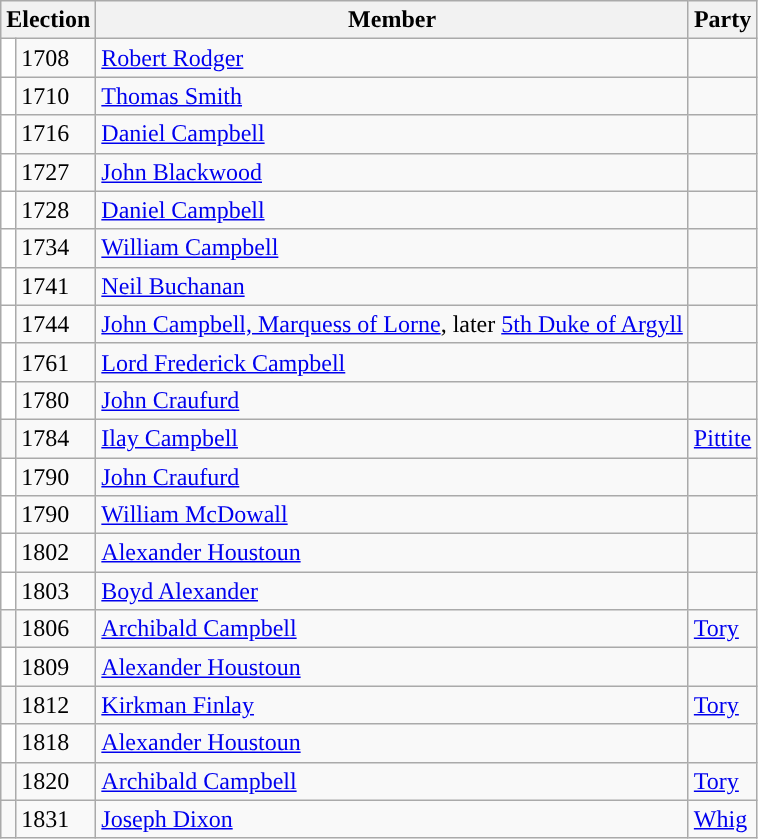<table class = "wikitable">
<tr>
<th colspan="2">Election</th>
<th>Member</th>
<th>Party</th>
</tr>
<tr>
<td style="color:inherit;background: white"></td>
<td>1708</td>
<td><a href='#'>Robert Rodger</a></td>
<td></td>
</tr>
<tr>
<td style="color:inherit;background: white"></td>
<td>1710</td>
<td><a href='#'>Thomas Smith</a></td>
<td></td>
</tr>
<tr>
<td style="color:inherit;background: white"></td>
<td>1716</td>
<td><a href='#'>Daniel Campbell</a></td>
<td></td>
</tr>
<tr>
<td style="color:inherit;background: white"></td>
<td>1727</td>
<td><a href='#'>John Blackwood</a></td>
<td></td>
</tr>
<tr>
<td style="color:inherit;background: white"></td>
<td>1728</td>
<td><a href='#'>Daniel Campbell</a></td>
<td></td>
</tr>
<tr>
<td style="color:inherit;background: white"></td>
<td>1734</td>
<td><a href='#'>William Campbell</a></td>
<td></td>
</tr>
<tr>
<td style="color:inherit;background: white"></td>
<td>1741</td>
<td><a href='#'>Neil Buchanan</a></td>
<td></td>
</tr>
<tr>
<td style="color:inherit;background: white"></td>
<td>1744</td>
<td><a href='#'>John Campbell, Marquess of Lorne</a>, later <a href='#'>5th Duke of Argyll</a></td>
<td></td>
</tr>
<tr>
<td style="color:inherit;background: white"></td>
<td>1761</td>
<td><a href='#'>Lord Frederick Campbell</a></td>
<td></td>
</tr>
<tr>
<td style="color:inherit;background: white"></td>
<td>1780</td>
<td><a href='#'>John Craufurd</a></td>
<td></td>
</tr>
<tr>
<td style="color:inherit;background-color: "></td>
<td>1784</td>
<td><a href='#'>Ilay Campbell</a></td>
<td><a href='#'>Pittite</a></td>
</tr>
<tr>
<td style="color:inherit;background: white"></td>
<td>1790</td>
<td><a href='#'>John Craufurd</a></td>
<td></td>
</tr>
<tr>
<td style="color:inherit;background: white"></td>
<td>1790</td>
<td><a href='#'>William McDowall</a></td>
<td></td>
</tr>
<tr>
<td style="color:inherit;background: white"></td>
<td>1802</td>
<td><a href='#'>Alexander Houstoun</a></td>
<td></td>
</tr>
<tr>
<td style="color:inherit;background: white"></td>
<td>1803</td>
<td><a href='#'>Boyd Alexander</a></td>
<td></td>
</tr>
<tr>
<td style="color:inherit;background-color: "></td>
<td>1806</td>
<td><a href='#'>Archibald Campbell</a></td>
<td><a href='#'>Tory</a></td>
</tr>
<tr>
<td style="color:inherit;background: white"></td>
<td>1809</td>
<td><a href='#'>Alexander Houstoun</a></td>
<td></td>
</tr>
<tr>
<td style="color:inherit;background-color: "></td>
<td>1812</td>
<td><a href='#'>Kirkman Finlay</a></td>
<td><a href='#'>Tory</a></td>
</tr>
<tr>
<td style="color:inherit;background: white"></td>
<td>1818</td>
<td><a href='#'>Alexander Houstoun</a></td>
<td></td>
</tr>
<tr>
<td style="color:inherit;background-color: "></td>
<td>1820</td>
<td><a href='#'>Archibald Campbell</a></td>
<td><a href='#'>Tory</a></td>
</tr>
<tr>
<td style="color:inherit;background-color: "></td>
<td>1831</td>
<td><a href='#'>Joseph Dixon</a></td>
<td><a href='#'>Whig</a></td>
</tr>
</table>
